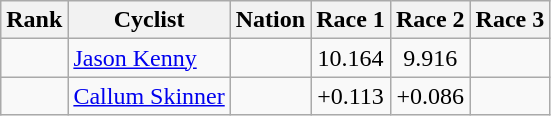<table class="wikitable sortable" style="text-align:center;">
<tr>
<th>Rank</th>
<th>Cyclist</th>
<th>Nation</th>
<th>Race 1</th>
<th>Race 2</th>
<th>Race 3</th>
</tr>
<tr>
<td></td>
<td align=left><a href='#'>Jason Kenny</a></td>
<td align=left></td>
<td>10.164</td>
<td>9.916</td>
<td></td>
</tr>
<tr>
<td></td>
<td align=left><a href='#'>Callum Skinner</a></td>
<td align=left></td>
<td data-sort-value=10.277>+0.113</td>
<td data-sort-value=10.002>+0.086</td>
<td></td>
</tr>
</table>
